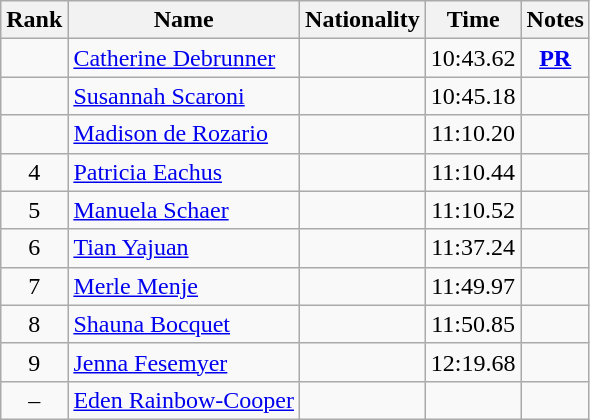<table class="wikitable sortable" style="text-align:center">
<tr>
<th>Rank</th>
<th>Name</th>
<th>Nationality</th>
<th>Time</th>
<th>Notes</th>
</tr>
<tr>
<td></td>
<td align="left"><a href='#'>Catherine Debrunner</a></td>
<td align="left"></td>
<td>10:43.62</td>
<td><strong><a href='#'>PR</a></strong></td>
</tr>
<tr>
<td></td>
<td align="left"><a href='#'>Susannah Scaroni</a></td>
<td align="left"></td>
<td>10:45.18</td>
<td></td>
</tr>
<tr>
<td></td>
<td align="left"><a href='#'>Madison de Rozario</a></td>
<td align="left"></td>
<td>11:10.20</td>
<td></td>
</tr>
<tr>
<td>4</td>
<td align="left"><a href='#'>Patricia Eachus</a></td>
<td align="left"></td>
<td>11:10.44</td>
<td></td>
</tr>
<tr>
<td>5</td>
<td align="left"><a href='#'>Manuela Schaer</a></td>
<td align="left"></td>
<td>11:10.52</td>
<td></td>
</tr>
<tr>
<td>6</td>
<td align="left"><a href='#'>Tian Yajuan</a></td>
<td align="left"></td>
<td>11:37.24</td>
<td></td>
</tr>
<tr>
<td>7</td>
<td align="left"><a href='#'>Merle Menje</a></td>
<td align="left"></td>
<td>11:49.97</td>
<td></td>
</tr>
<tr>
<td>8</td>
<td align="left"><a href='#'>Shauna Bocquet</a></td>
<td align="left"></td>
<td>11:50.85</td>
<td></td>
</tr>
<tr>
<td>9</td>
<td align="left"><a href='#'>Jenna Fesemyer</a></td>
<td align="left"></td>
<td>12:19.68</td>
<td></td>
</tr>
<tr>
<td>–</td>
<td align="left"><a href='#'>Eden Rainbow-Cooper</a></td>
<td align="left"></td>
<td></td>
<td></td>
</tr>
</table>
